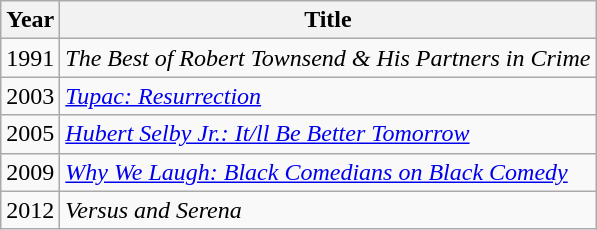<table class="wikitable plainrowheaders sortable" style="margin-right: 0;">
<tr>
<th>Year</th>
<th>Title</th>
</tr>
<tr>
<td>1991</td>
<td><em>The Best of Robert Townsend & His Partners in Crime</em></td>
</tr>
<tr>
<td>2003</td>
<td><em><a href='#'>Tupac: Resurrection</a></em></td>
</tr>
<tr>
<td>2005</td>
<td><em><a href='#'>Hubert Selby Jr.: It/ll Be Better Tomorrow</a></em></td>
</tr>
<tr>
<td>2009</td>
<td><em><a href='#'>Why We Laugh: Black Comedians on Black Comedy</a></em></td>
</tr>
<tr>
<td>2012</td>
<td><em>Versus and Serena</em></td>
</tr>
</table>
